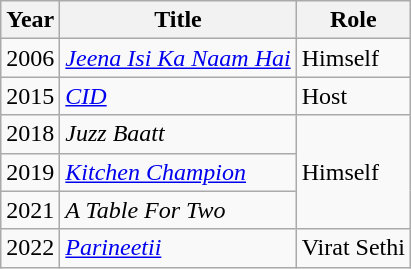<table class="wikitable sortable">
<tr>
<th>Year</th>
<th>Title</th>
<th>Role</th>
</tr>
<tr>
<td>2006</td>
<td><em><a href='#'>Jeena Isi Ka Naam Hai</a></em></td>
<td>Himself</td>
</tr>
<tr>
<td>2015</td>
<td><em><a href='#'>CID</a></em></td>
<td>Host</td>
</tr>
<tr>
<td>2018</td>
<td><em>Juzz Baatt</em></td>
<td rowspan="3">Himself</td>
</tr>
<tr>
<td>2019</td>
<td><em><a href='#'>Kitchen Champion</a></em></td>
</tr>
<tr>
<td>2021</td>
<td><em>A Table For Two</em></td>
</tr>
<tr>
<td>2022</td>
<td><em><a href='#'>Parineetii</a></em></td>
<td>Virat Sethi</td>
</tr>
</table>
